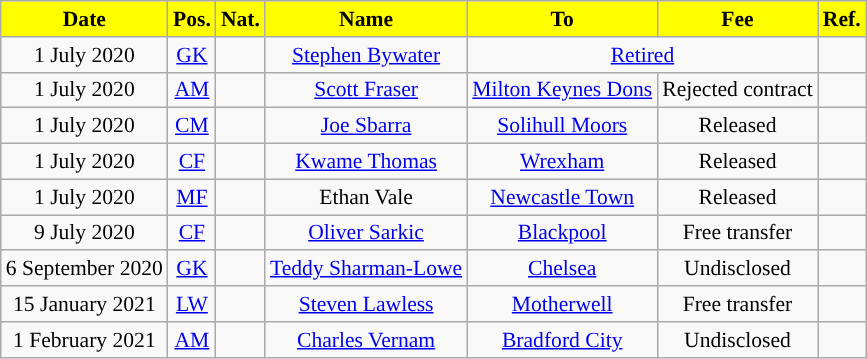<table class="wikitable"  style="text-align:center; font-size:90%; ">
<tr>
<th style="background:yellow;">Date</th>
<th style="background:yellow;">Pos.</th>
<th style="background:yellow;">Nat.</th>
<th style="background:yellow;">Name</th>
<th style="background:yellow;">To</th>
<th style="background:yellow;">Fee</th>
<th style="background:yellow;">Ref.</th>
</tr>
<tr>
<td>1 July 2020</td>
<td><a href='#'>GK</a></td>
<td></td>
<td><a href='#'>Stephen Bywater</a></td>
<td colspan="2"><a href='#'>Retired</a></td>
<td></td>
</tr>
<tr>
<td>1 July 2020</td>
<td><a href='#'>AM</a></td>
<td></td>
<td><a href='#'>Scott Fraser</a></td>
<td> <a href='#'>Milton Keynes Dons</a></td>
<td>Rejected contract</td>
<td></td>
</tr>
<tr>
<td>1 July 2020</td>
<td><a href='#'>CM</a></td>
<td></td>
<td><a href='#'>Joe Sbarra</a></td>
<td> <a href='#'>Solihull Moors</a></td>
<td>Released</td>
<td></td>
</tr>
<tr>
<td>1 July 2020</td>
<td><a href='#'>CF</a></td>
<td></td>
<td><a href='#'>Kwame Thomas</a></td>
<td> <a href='#'>Wrexham</a></td>
<td>Released</td>
<td></td>
</tr>
<tr>
<td>1 July 2020</td>
<td><a href='#'>MF</a></td>
<td></td>
<td>Ethan Vale</td>
<td> <a href='#'>Newcastle Town</a></td>
<td>Released</td>
<td></td>
</tr>
<tr>
<td>9 July 2020</td>
<td><a href='#'>CF</a></td>
<td></td>
<td><a href='#'>Oliver Sarkic</a></td>
<td> <a href='#'>Blackpool</a></td>
<td>Free transfer</td>
<td></td>
</tr>
<tr>
<td>6 September 2020</td>
<td><a href='#'>GK</a></td>
<td></td>
<td><a href='#'>Teddy Sharman-Lowe</a></td>
<td> <a href='#'>Chelsea</a></td>
<td>Undisclosed</td>
<td></td>
</tr>
<tr>
<td>15 January 2021</td>
<td><a href='#'>LW</a></td>
<td></td>
<td><a href='#'>Steven Lawless</a></td>
<td> <a href='#'>Motherwell</a></td>
<td>Free transfer</td>
<td></td>
</tr>
<tr>
<td>1 February 2021</td>
<td><a href='#'>AM</a></td>
<td></td>
<td><a href='#'>Charles Vernam</a></td>
<td> <a href='#'>Bradford City</a></td>
<td>Undisclosed</td>
<td></td>
</tr>
</table>
